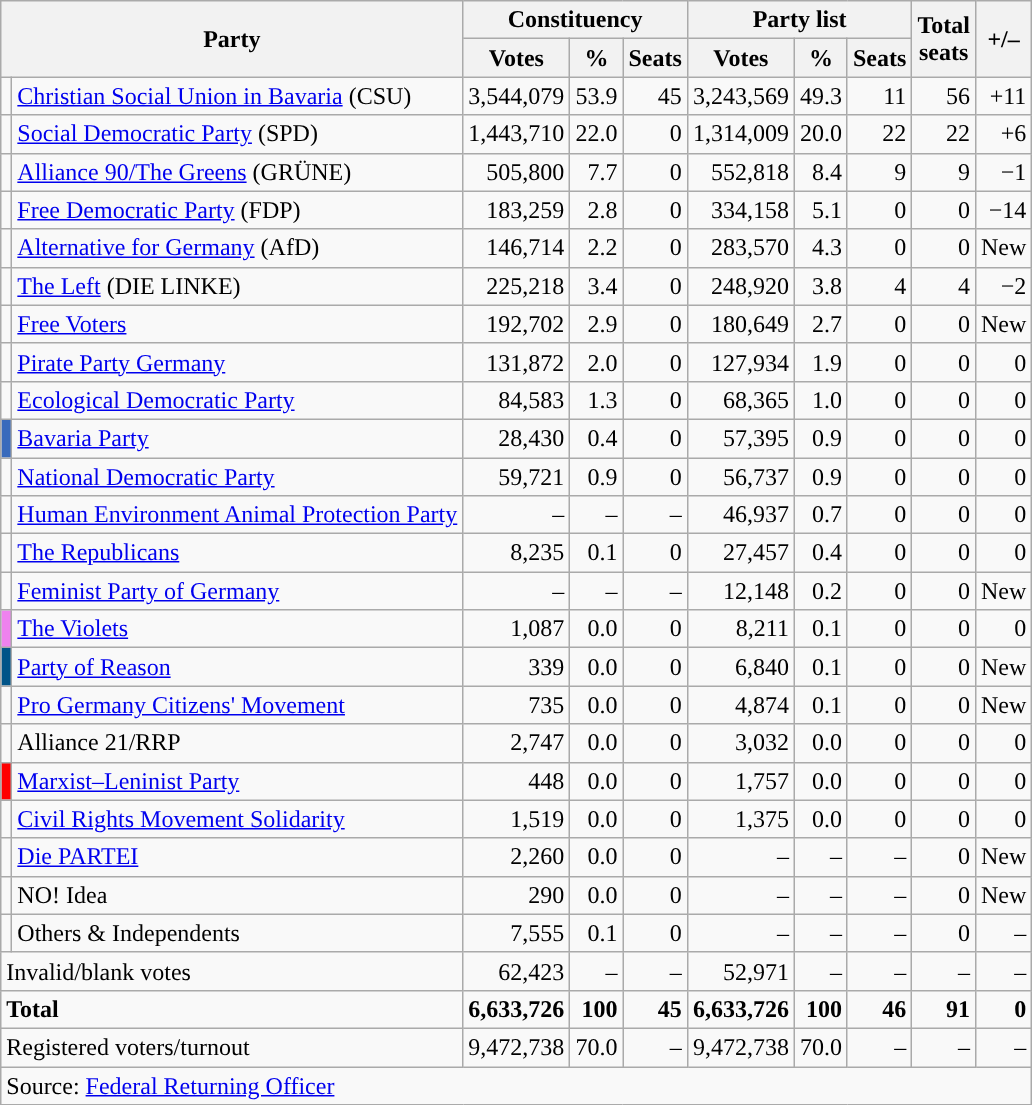<table class="wikitable" style="text-align:right">
<tr>
<th colspan="2" rowspan="2">Party</th>
<th colspan="3">Constituency</th>
<th colspan="3">Party list</th>
<th rowspan="2">Total<br>seats</th>
<th rowspan="2">+/–</th>
</tr>
<tr>
<th>Votes</th>
<th>%</th>
<th>Seats</th>
<th>Votes</th>
<th>%</th>
<th>Seats</th>
</tr>
<tr>
<td></td>
<td align="left"><a href='#'>Christian Social Union in Bavaria</a> (CSU)</td>
<td>3,544,079</td>
<td>53.9</td>
<td>45</td>
<td>3,243,569</td>
<td>49.3</td>
<td>11</td>
<td>56</td>
<td>+11</td>
</tr>
<tr>
<td></td>
<td align="left"><a href='#'>Social Democratic Party</a> (SPD)</td>
<td>1,443,710</td>
<td>22.0</td>
<td>0</td>
<td>1,314,009</td>
<td>20.0</td>
<td>22</td>
<td>22</td>
<td>+6</td>
</tr>
<tr>
<td></td>
<td align="left"><a href='#'>Alliance 90/The Greens</a> (GRÜNE)</td>
<td>505,800</td>
<td>7.7</td>
<td>0</td>
<td>552,818</td>
<td>8.4</td>
<td>9</td>
<td>9</td>
<td>−1</td>
</tr>
<tr>
<td></td>
<td align="left"><a href='#'>Free Democratic Party</a> (FDP)</td>
<td>183,259</td>
<td>2.8</td>
<td>0</td>
<td>334,158</td>
<td>5.1</td>
<td>0</td>
<td>0</td>
<td>−14</td>
</tr>
<tr>
<td></td>
<td align="left"><a href='#'>Alternative for Germany</a> (AfD)</td>
<td>146,714</td>
<td>2.2</td>
<td>0</td>
<td>283,570</td>
<td>4.3</td>
<td>0</td>
<td>0</td>
<td>New</td>
</tr>
<tr>
<td></td>
<td align="left"><a href='#'>The Left</a> (DIE LINKE)</td>
<td>225,218</td>
<td>3.4</td>
<td>0</td>
<td>248,920</td>
<td>3.8</td>
<td>4</td>
<td>4</td>
<td>−2</td>
</tr>
<tr>
<td style="background-color:"></td>
<td align="left"><a href='#'>Free Voters</a></td>
<td>192,702</td>
<td>2.9</td>
<td>0</td>
<td>180,649</td>
<td>2.7</td>
<td>0</td>
<td>0</td>
<td>New</td>
</tr>
<tr>
<td style="background-color:"></td>
<td align="left"><a href='#'>Pirate Party Germany</a></td>
<td>131,872</td>
<td>2.0</td>
<td>0</td>
<td>127,934</td>
<td>1.9</td>
<td>0</td>
<td>0</td>
<td>0</td>
</tr>
<tr>
<td style="background-color:"></td>
<td align="left"><a href='#'>Ecological Democratic Party</a></td>
<td>84,583</td>
<td>1.3</td>
<td>0</td>
<td>68,365</td>
<td>1.0</td>
<td>0</td>
<td>0</td>
<td>0</td>
</tr>
<tr>
<td style="background-color:#386ABC;"></td>
<td align="left"><a href='#'>Bavaria Party</a></td>
<td>28,430</td>
<td>0.4</td>
<td>0</td>
<td>57,395</td>
<td>0.9</td>
<td>0</td>
<td>0</td>
<td>0</td>
</tr>
<tr>
<td style="background-color:"></td>
<td align="left"><a href='#'>National Democratic Party</a></td>
<td>59,721</td>
<td>0.9</td>
<td>0</td>
<td>56,737</td>
<td>0.9</td>
<td>0</td>
<td>0</td>
<td>0</td>
</tr>
<tr>
<td style="background-color:"></td>
<td align="left"><a href='#'>Human Environment Animal Protection Party</a></td>
<td>–</td>
<td>–</td>
<td>–</td>
<td>46,937</td>
<td>0.7</td>
<td>0</td>
<td>0</td>
<td>0</td>
</tr>
<tr>
<td style="background-color:"></td>
<td align="left"><a href='#'>The Republicans</a></td>
<td>8,235</td>
<td>0.1</td>
<td>0</td>
<td>27,457</td>
<td>0.4</td>
<td>0</td>
<td>0</td>
<td>0</td>
</tr>
<tr>
<td></td>
<td align="left"><a href='#'>Feminist Party of Germany</a></td>
<td>–</td>
<td>–</td>
<td>–</td>
<td>12,148</td>
<td>0.2</td>
<td>0</td>
<td>0</td>
<td>New</td>
</tr>
<tr>
<td style="background-color:#EE82EE"></td>
<td align="left"><a href='#'>The Violets</a></td>
<td>1,087</td>
<td>0.0</td>
<td>0</td>
<td>8,211</td>
<td>0.1</td>
<td>0</td>
<td>0</td>
<td>0</td>
</tr>
<tr>
<td style="background-color:#005488"></td>
<td align="left"><a href='#'>Party of Reason</a></td>
<td>339</td>
<td>0.0</td>
<td>0</td>
<td>6,840</td>
<td>0.1</td>
<td>0</td>
<td>0</td>
<td>New</td>
</tr>
<tr>
<td></td>
<td align="left"><a href='#'>Pro Germany Citizens' Movement</a></td>
<td>735</td>
<td>0.0</td>
<td>0</td>
<td>4,874</td>
<td>0.1</td>
<td>0</td>
<td>0</td>
<td>New</td>
</tr>
<tr>
<td></td>
<td align="left">Alliance 21/RRP</td>
<td>2,747</td>
<td>0.0</td>
<td>0</td>
<td>3,032</td>
<td>0.0</td>
<td>0</td>
<td>0</td>
<td>0</td>
</tr>
<tr>
<td style="background-color:red"></td>
<td align="left"><a href='#'>Marxist–Leninist Party</a></td>
<td>448</td>
<td>0.0</td>
<td>0</td>
<td>1,757</td>
<td>0.0</td>
<td>0</td>
<td>0</td>
<td>0</td>
</tr>
<tr>
<td></td>
<td align="left"><a href='#'>Civil Rights Movement Solidarity</a></td>
<td>1,519</td>
<td>0.0</td>
<td>0</td>
<td>1,375</td>
<td>0.0</td>
<td>0</td>
<td>0</td>
<td>0</td>
</tr>
<tr>
<td style="background-color:"></td>
<td align="left"><a href='#'>Die PARTEI</a></td>
<td>2,260</td>
<td>0.0</td>
<td>0</td>
<td>–</td>
<td>–</td>
<td>–</td>
<td>0</td>
<td>New</td>
</tr>
<tr>
<td></td>
<td align="left">NO! Idea</td>
<td>290</td>
<td>0.0</td>
<td>0</td>
<td>–</td>
<td>–</td>
<td>–</td>
<td>0</td>
<td>New</td>
</tr>
<tr>
<td></td>
<td align="left">Others & Independents</td>
<td>7,555</td>
<td>0.1</td>
<td>0</td>
<td>–</td>
<td>–</td>
<td>–</td>
<td>0</td>
<td>–</td>
</tr>
<tr>
<td colspan="2" align="left">Invalid/blank votes</td>
<td>62,423</td>
<td>–</td>
<td>–</td>
<td>52,971</td>
<td>–</td>
<td>–</td>
<td>–</td>
<td>–</td>
</tr>
<tr>
<td colspan="2" align="left"><strong>Total</strong></td>
<td><strong>6,633,726</strong></td>
<td><strong>100</strong></td>
<td><strong>45</strong></td>
<td><strong>6,633,726</strong></td>
<td><strong>100</strong></td>
<td><strong>46</strong></td>
<td><strong>91</strong></td>
<td><strong>0</strong></td>
</tr>
<tr>
<td colspan="2" align="left">Registered voters/turnout</td>
<td>9,472,738</td>
<td>70.0</td>
<td>–</td>
<td>9,472,738</td>
<td>70.0</td>
<td>–</td>
<td>–</td>
<td>–</td>
</tr>
<tr>
<td colspan="10" align="left">Source: <a href='#'>Federal Returning Officer</a></td>
</tr>
</table>
